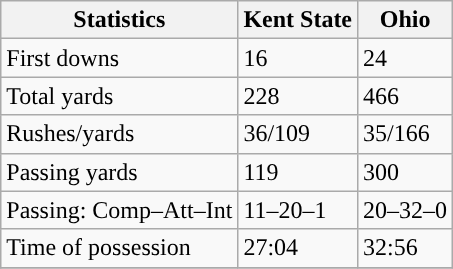<table class="wikitable" style="float: left;">
<tr>
<th>Statistics</th>
<th>Kent State</th>
<th>Ohio</th>
</tr>
<tr>
<td>First downs</td>
<td>16</td>
<td>24</td>
</tr>
<tr>
<td>Total yards</td>
<td>228</td>
<td>466</td>
</tr>
<tr>
<td>Rushes/yards</td>
<td>36/109</td>
<td>35/166</td>
</tr>
<tr>
<td>Passing yards</td>
<td>119</td>
<td>300</td>
</tr>
<tr>
<td>Passing: Comp–Att–Int</td>
<td>11–20–1</td>
<td>20–32–0</td>
</tr>
<tr>
<td>Time of possession</td>
<td>27:04</td>
<td>32:56</td>
</tr>
<tr>
</tr>
</table>
